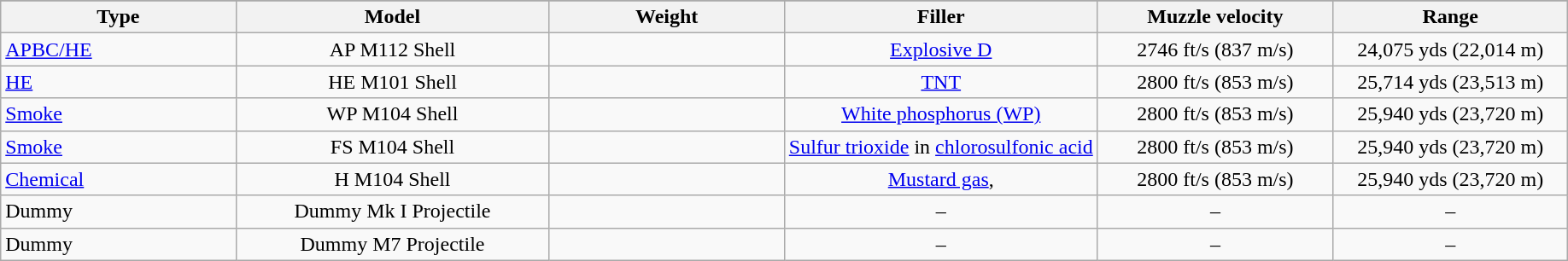<table class="wikitable">
<tr style="vertical-align:top; text-align:center;">
</tr>
<tr>
<th width="15%">Type</th>
<th width="20%">Model</th>
<th width="15%">Weight</th>
<th width="20%">Filler</th>
<th width="15%">Muzzle velocity</th>
<th width="15%">Range</th>
</tr>
<tr style="vertical-align:top; text-align:center;">
<td style="text-align:left"><a href='#'>APBC/HE</a></td>
<td>AP M112 Shell</td>
<td></td>
<td><a href='#'>Explosive D</a></td>
<td>2746 ft/s (837 m/s)</td>
<td>24,075 yds (22,014 m)</td>
</tr>
<tr style="vertical-align:top; text-align:center;">
<td style="text-align:left"><a href='#'>HE</a></td>
<td>HE M101 Shell</td>
<td></td>
<td><a href='#'>TNT</a></td>
<td>2800 ft/s (853 m/s)</td>
<td>25,714 yds (23,513 m)</td>
</tr>
<tr style="vertical-align:top; text-align:center;">
<td style="text-align:left"><a href='#'>Smoke</a></td>
<td>WP M104 Shell</td>
<td></td>
<td><a href='#'>White phosphorus (WP)</a></td>
<td>2800 ft/s (853 m/s)</td>
<td>25,940 yds (23,720 m)</td>
</tr>
<tr style="vertical-align:top; text-align:center;">
<td style="text-align:left"><a href='#'>Smoke</a></td>
<td>FS M104 Shell</td>
<td></td>
<td><a href='#'>Sulfur trioxide</a> in <a href='#'>chlorosulfonic acid</a></td>
<td>2800 ft/s (853 m/s)</td>
<td>25,940 yds (23,720 m)</td>
</tr>
<tr style="vertical-align:top; text-align:center;">
<td style="text-align:left"><a href='#'>Chemical</a></td>
<td>H M104 Shell</td>
<td></td>
<td><a href='#'>Mustard gas</a>, </td>
<td>2800 ft/s (853 m/s)</td>
<td>25,940 yds (23,720 m)</td>
</tr>
<tr style="vertical-align:top; text-align:center;">
<td style="text-align:left">Dummy</td>
<td>Dummy Mk I Projectile</td>
<td></td>
<td>–</td>
<td>–</td>
<td>–</td>
</tr>
<tr style="vertical-align:top; text-align:center;">
<td style="text-align:left">Dummy</td>
<td>Dummy M7 Projectile</td>
<td></td>
<td>–</td>
<td>–</td>
<td>–</td>
</tr>
</table>
